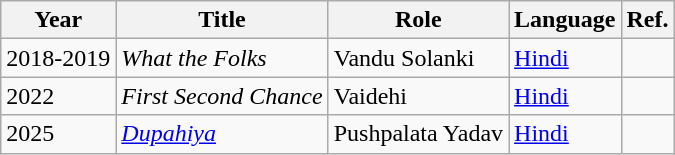<table class="wikitable">
<tr>
<th>Year</th>
<th>Title</th>
<th>Role</th>
<th>Language</th>
<th>Ref.</th>
</tr>
<tr>
<td>2018-2019</td>
<td><em>What the Folks</em></td>
<td>Vandu Solanki</td>
<td><a href='#'>Hindi</a></td>
<td></td>
</tr>
<tr>
<td>2022</td>
<td><em>First Second Chance</em></td>
<td>Vaidehi</td>
<td><a href='#'>Hindi</a></td>
<td></td>
</tr>
<tr>
<td>2025</td>
<td><em><a href='#'>Dupahiya</a></em></td>
<td>Pushpalata Yadav</td>
<td><a href='#'>Hindi</a></td>
<td></td>
</tr>
</table>
